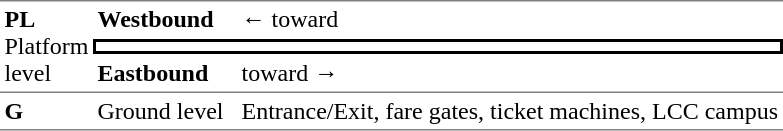<table border="0" cellspacing="0" cellpadding="3">
<tr>
<td rowspan="3" style="border-top:solid 1px gray" width="50" valign="top"><strong>PL</strong> Platform level</td>
<td style="border-top:solid 1px gray" width="90"><strong>Westbound</strong></td>
<td style="border-top:solid 1px gray">←  toward  </td>
</tr>
<tr>
<td colspan="2" style="border-top:solid 2px black;border-right:solid 2px black;border-left:solid 2px black;border-bottom:solid 2px black;text-align:center"></td>
</tr>
<tr>
<td><strong>Eastbound</strong></td>
<td>  toward   →</td>
</tr>
<tr>
<td style="border-top:solid 1px gray;border-bottom:solid 1px gray" valign="top"><strong>G</strong></td>
<td style="border-top:solid 1px gray;border-bottom:solid 1px gray">Ground level</td>
<td style="border-top:solid 1px gray;border-bottom:solid 1px gray">Entrance/Exit, fare gates, ticket machines, LCC campus</td>
</tr>
</table>
